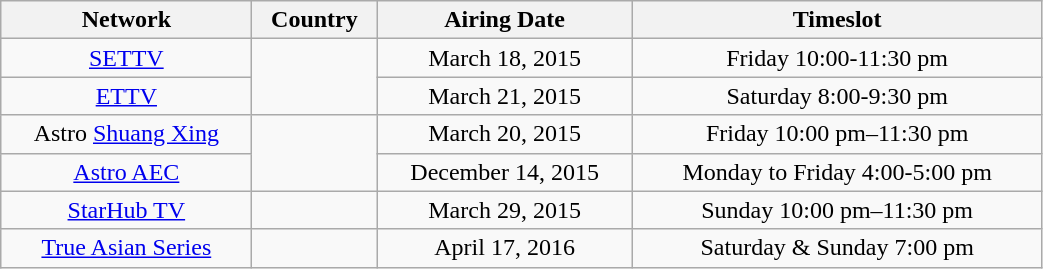<table class="wikitable" style="text-align:center;width:55%;">
<tr>
<th>Network</th>
<th>Country</th>
<th>Airing Date</th>
<th>Timeslot</th>
</tr>
<tr>
<td><a href='#'>SETTV</a></td>
<td rowspan=2></td>
<td>March 18, 2015</td>
<td>Friday 10:00-11:30 pm</td>
</tr>
<tr>
<td><a href='#'>ETTV</a></td>
<td>March 21, 2015</td>
<td>Saturday 8:00-9:30 pm</td>
</tr>
<tr>
<td>Astro <a href='#'>Shuang Xing</a></td>
<td rowspan=2></td>
<td>March 20, 2015</td>
<td>Friday 10:00 pm–11:30 pm</td>
</tr>
<tr>
<td><a href='#'>Astro AEC</a></td>
<td>December 14, 2015</td>
<td>Monday to Friday 4:00-5:00 pm</td>
</tr>
<tr>
<td><a href='#'>StarHub TV</a></td>
<td></td>
<td>March 29, 2015</td>
<td>Sunday 10:00 pm–11:30 pm</td>
</tr>
<tr>
<td><a href='#'>True Asian Series</a></td>
<td></td>
<td>April 17, 2016</td>
<td>Saturday & Sunday 7:00 pm</td>
</tr>
</table>
